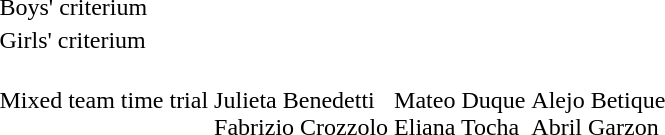<table>
<tr>
<td>Boys' criterium</td>
<td></td>
<td nowrap></td>
<td></td>
</tr>
<tr>
<td>Girls' criterium</td>
<td></td>
<td></td>
<td nowrap></td>
</tr>
<tr>
<td>Mixed team time trial</td>
<td nowrap><br>Julieta Benedetti<br>Fabrizio Crozzolo</td>
<td><br>Mateo Duque<br>Eliana Tocha</td>
<td><br>Alejo Betique<br>Abril Garzon</td>
</tr>
</table>
